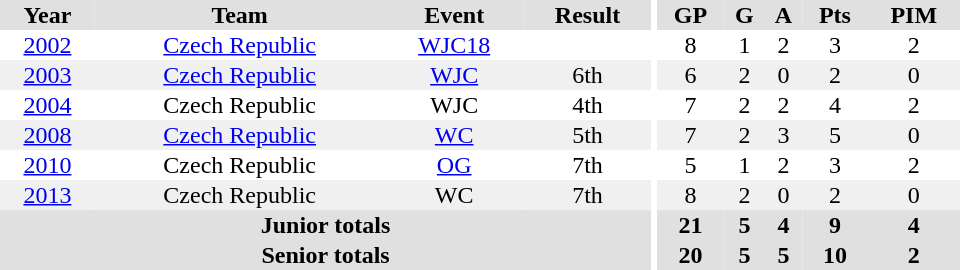<table border="0" cellpadding="1" cellspacing="0" ID="Table3" style="text-align:center; width:40em">
<tr ALIGN="center" bgcolor="#e0e0e0">
<th>Year</th>
<th>Team</th>
<th>Event</th>
<th>Result</th>
<th rowspan="99" bgcolor="#ffffff"></th>
<th>GP</th>
<th>G</th>
<th>A</th>
<th>Pts</th>
<th>PIM</th>
</tr>
<tr>
<td><a href='#'>2002</a></td>
<td><a href='#'>Czech Republic</a></td>
<td><a href='#'>WJC18</a></td>
<td></td>
<td>8</td>
<td>1</td>
<td>2</td>
<td>3</td>
<td>2</td>
</tr>
<tr bgcolor="#f0f0f0">
<td><a href='#'>2003</a></td>
<td><a href='#'>Czech Republic</a></td>
<td><a href='#'>WJC</a></td>
<td>6th</td>
<td>6</td>
<td>2</td>
<td>0</td>
<td>2</td>
<td>0</td>
</tr>
<tr>
<td><a href='#'>2004</a></td>
<td>Czech Republic</td>
<td>WJC</td>
<td>4th</td>
<td>7</td>
<td>2</td>
<td>2</td>
<td>4</td>
<td>2</td>
</tr>
<tr bgcolor="#f0f0f0">
<td><a href='#'>2008</a></td>
<td><a href='#'>Czech Republic</a></td>
<td><a href='#'>WC</a></td>
<td>5th</td>
<td>7</td>
<td>2</td>
<td>3</td>
<td>5</td>
<td>0</td>
</tr>
<tr>
<td><a href='#'>2010</a></td>
<td>Czech Republic</td>
<td><a href='#'>OG</a></td>
<td>7th</td>
<td>5</td>
<td>1</td>
<td>2</td>
<td>3</td>
<td>2</td>
</tr>
<tr bgcolor="#f0f0f0">
<td><a href='#'>2013</a></td>
<td>Czech Republic</td>
<td>WC</td>
<td>7th</td>
<td>8</td>
<td>2</td>
<td>0</td>
<td>2</td>
<td>0</td>
</tr>
<tr bgcolor="#e0e0e0">
<th colspan=4>Junior totals</th>
<th>21</th>
<th>5</th>
<th>4</th>
<th>9</th>
<th>4</th>
</tr>
<tr bgcolor="#e0e0e0">
<th colspan=4>Senior totals</th>
<th>20</th>
<th>5</th>
<th>5</th>
<th>10</th>
<th>2</th>
</tr>
</table>
